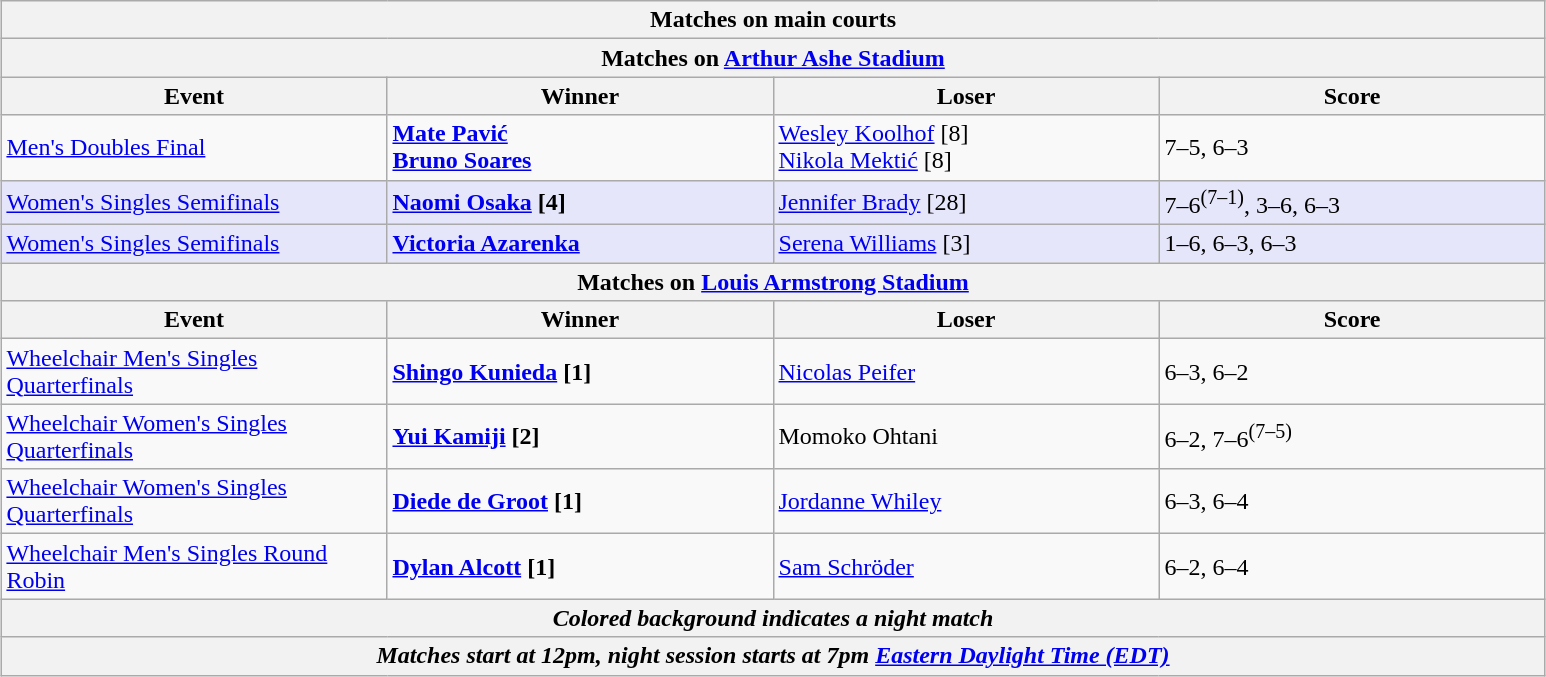<table class="wikitable" style="margin:auto;">
<tr>
<th colspan="4" style="white-space:nowrap;">Matches on main courts</th>
</tr>
<tr>
<th colspan="4"><strong>Matches on <a href='#'>Arthur Ashe Stadium</a></strong></th>
</tr>
<tr>
<th width=250>Event</th>
<th width=250>Winner</th>
<th width=250>Loser</th>
<th width=250>Score</th>
</tr>
<tr>
<td><a href='#'>Men's Doubles Final</a></td>
<td><strong> <a href='#'>Mate Pavić</a></strong> <br> <strong> <a href='#'>Bruno Soares</a></strong></td>
<td> <a href='#'>Wesley Koolhof</a> [8] <br>  <a href='#'>Nikola Mektić</a> [8]</td>
<td>7–5, 6–3</td>
</tr>
<tr bgcolor="lavender">
<td><a href='#'>Women's Singles Semifinals</a></td>
<td><strong> <a href='#'>Naomi Osaka</a> [4]</strong></td>
<td> <a href='#'>Jennifer Brady</a> [28]</td>
<td>7–6<sup>(7–1)</sup>, 3–6, 6–3</td>
</tr>
<tr bgcolor="lavender">
<td><a href='#'>Women's Singles Semifinals</a></td>
<td><strong> <a href='#'>Victoria Azarenka</a></strong></td>
<td> <a href='#'>Serena Williams</a> [3]</td>
<td>1–6, 6–3, 6–3</td>
</tr>
<tr>
<th colspan="4"><strong>Matches on <a href='#'>Louis Armstrong Stadium</a></strong></th>
</tr>
<tr>
<th width=250>Event</th>
<th width=250>Winner</th>
<th width=250>Loser</th>
<th width=250>Score</th>
</tr>
<tr>
<td><a href='#'>Wheelchair Men's Singles Quarterfinals</a></td>
<td><strong> <a href='#'>Shingo Kunieda</a> [1]</strong></td>
<td> <a href='#'>Nicolas Peifer</a></td>
<td>6–3, 6–2</td>
</tr>
<tr>
<td><a href='#'>Wheelchair Women's Singles Quarterfinals</a></td>
<td><strong> <a href='#'>Yui Kamiji</a> [2]</strong></td>
<td> Momoko Ohtani</td>
<td>6–2, 7–6<sup>(7–5)</sup></td>
</tr>
<tr>
<td><a href='#'>Wheelchair Women's Singles Quarterfinals</a></td>
<td><strong> <a href='#'>Diede de Groot</a> [1]</strong></td>
<td> <a href='#'>Jordanne Whiley</a></td>
<td>6–3, 6–4</td>
</tr>
<tr>
<td><a href='#'>Wheelchair Men's Singles Round Robin</a></td>
<td><strong> <a href='#'>Dylan Alcott</a> [1]</strong></td>
<td> <a href='#'>Sam Schröder</a></td>
<td>6–2, 6–4</td>
</tr>
<tr>
<th colspan=4><em>Colored background indicates a night match</em></th>
</tr>
<tr>
<th colspan=4><em>Matches start at 12pm, night session starts at 7pm <a href='#'>Eastern Daylight Time (EDT)</a></em></th>
</tr>
</table>
